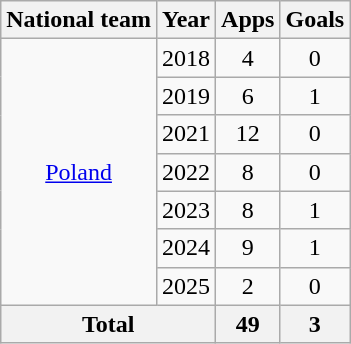<table class="wikitable" style="text-align:center">
<tr>
<th>National team</th>
<th>Year</th>
<th>Apps</th>
<th>Goals</th>
</tr>
<tr>
<td rowspan="7"><a href='#'>Poland</a></td>
<td>2018</td>
<td>4</td>
<td>0</td>
</tr>
<tr>
<td>2019</td>
<td>6</td>
<td>1</td>
</tr>
<tr>
<td>2021</td>
<td>12</td>
<td>0</td>
</tr>
<tr>
<td>2022</td>
<td>8</td>
<td>0</td>
</tr>
<tr>
<td>2023</td>
<td>8</td>
<td>1</td>
</tr>
<tr>
<td>2024</td>
<td>9</td>
<td>1</td>
</tr>
<tr>
<td>2025</td>
<td>2</td>
<td>0</td>
</tr>
<tr>
<th colspan="2">Total</th>
<th>49</th>
<th>3</th>
</tr>
</table>
